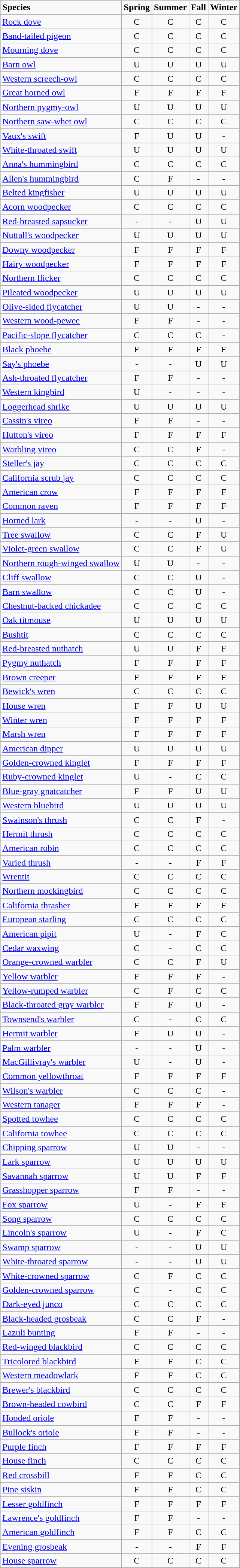<table class="wikitable" style="text-align:center">
<tr>
<td style="text-align:left"><strong>Species</strong></td>
<td><strong>Spring</strong></td>
<td><strong>Summer</strong></td>
<td><strong>Fall</strong></td>
<td><strong>Winter</strong></td>
</tr>
<tr>
<td style="text-align:left"><a href='#'>Rock dove</a></td>
<td>C</td>
<td>C</td>
<td>C</td>
<td>C</td>
</tr>
<tr>
<td style="text-align:left"><a href='#'>Band-tailed pigeon</a></td>
<td>C</td>
<td>C</td>
<td>C</td>
<td>C</td>
</tr>
<tr>
<td style="text-align:left"><a href='#'>Mourning dove</a></td>
<td>C</td>
<td>C</td>
<td>C</td>
<td>C</td>
</tr>
<tr>
<td style="text-align:left"><a href='#'>Barn owl</a></td>
<td>U</td>
<td>U</td>
<td>U</td>
<td>U</td>
</tr>
<tr>
<td style="text-align:left"><a href='#'>Western screech-owl</a></td>
<td>C</td>
<td>C</td>
<td>C</td>
<td>C</td>
</tr>
<tr>
<td style="text-align:left"><a href='#'>Great horned owl</a></td>
<td>F</td>
<td>F</td>
<td>F</td>
<td>F</td>
</tr>
<tr>
<td style="text-align:left"><a href='#'>Northern pygmy-owl</a></td>
<td>U</td>
<td>U</td>
<td>U</td>
<td>U</td>
</tr>
<tr>
<td style="text-align:left"><a href='#'>Northern saw-whet owl</a></td>
<td>C</td>
<td>C</td>
<td>C</td>
<td>C</td>
</tr>
<tr>
<td style="text-align:left"><a href='#'>Vaux's swift</a></td>
<td>F</td>
<td>U</td>
<td>U</td>
<td>-</td>
</tr>
<tr>
<td style="text-align:left"><a href='#'>White-throated swift</a></td>
<td>U</td>
<td>U</td>
<td>U</td>
<td>U</td>
</tr>
<tr>
<td style="text-align:left"><a href='#'>Anna's hummingbird</a></td>
<td>C</td>
<td>C</td>
<td>C</td>
<td>C</td>
</tr>
<tr>
<td style="text-align:left"><a href='#'>Allen's hummingbird</a></td>
<td>C</td>
<td>F</td>
<td>-</td>
<td>-</td>
</tr>
<tr>
<td style="text-align:left"><a href='#'>Belted kingfisher</a></td>
<td>U</td>
<td>U</td>
<td>U</td>
<td>U</td>
</tr>
<tr>
<td style="text-align:left"><a href='#'>Acorn woodpecker</a></td>
<td>C</td>
<td>C</td>
<td>C</td>
<td>C</td>
</tr>
<tr>
<td style="text-align:left"><a href='#'>Red-breasted sapsucker</a></td>
<td>-</td>
<td>-</td>
<td>U</td>
<td>U</td>
</tr>
<tr>
<td style="text-align:left"><a href='#'>Nuttall's woodpecker</a></td>
<td>U</td>
<td>U</td>
<td>U</td>
<td>U</td>
</tr>
<tr>
<td style="text-align:left"><a href='#'>Downy woodpecker</a></td>
<td>F</td>
<td>F</td>
<td>F</td>
<td>F</td>
</tr>
<tr>
<td style="text-align:left"><a href='#'>Hairy woodpecker</a></td>
<td>F</td>
<td>F</td>
<td>F</td>
<td>F</td>
</tr>
<tr>
<td style="text-align:left"><a href='#'>Northern flicker</a></td>
<td>C</td>
<td>C</td>
<td>C</td>
<td>C</td>
</tr>
<tr>
<td style="text-align:left"><a href='#'>Pileated woodpecker</a></td>
<td>U</td>
<td>U</td>
<td>U</td>
<td>U</td>
</tr>
<tr>
<td style="text-align:left"><a href='#'>Olive-sided flycatcher</a></td>
<td>U</td>
<td>U</td>
<td>-</td>
<td>-</td>
</tr>
<tr>
<td style="text-align:left"><a href='#'>Western wood-pewee</a></td>
<td>F</td>
<td>F</td>
<td>-</td>
<td>-</td>
</tr>
<tr>
<td style="text-align:left"><a href='#'>Pacific-slope flycatcher</a></td>
<td>C</td>
<td>C</td>
<td>C</td>
<td>-</td>
</tr>
<tr>
<td style="text-align:left"><a href='#'>Black phoebe</a></td>
<td>F</td>
<td>F</td>
<td>F</td>
<td>F</td>
</tr>
<tr>
<td style="text-align:left"><a href='#'>Say's phoebe</a></td>
<td>-</td>
<td>-</td>
<td>U</td>
<td>U</td>
</tr>
<tr>
<td style="text-align:left"><a href='#'>Ash-throated flycatcher</a></td>
<td>F</td>
<td>F</td>
<td>-</td>
<td>-</td>
</tr>
<tr>
<td style="text-align:left"><a href='#'>Western kingbird</a></td>
<td>U</td>
<td>-</td>
<td>-</td>
<td>-</td>
</tr>
<tr>
<td style="text-align:left"><a href='#'>Loggerhead shrike</a></td>
<td>U</td>
<td>U</td>
<td>U</td>
<td>U</td>
</tr>
<tr>
<td style="text-align:left"><a href='#'>Cassin's vireo</a></td>
<td>F</td>
<td>F</td>
<td>-</td>
<td>-</td>
</tr>
<tr>
<td style="text-align:left"><a href='#'>Hutton's vireo</a></td>
<td>F</td>
<td>F</td>
<td>F</td>
<td>F</td>
</tr>
<tr>
<td style="text-align:left"><a href='#'>Warbling vireo</a></td>
<td>C</td>
<td>C</td>
<td>F</td>
<td>-</td>
</tr>
<tr>
<td style="text-align:left"><a href='#'>Steller's jay</a></td>
<td>C</td>
<td>C</td>
<td>C</td>
<td>C</td>
</tr>
<tr>
<td style="text-align:left"><a href='#'>California scrub jay</a></td>
<td>C</td>
<td>C</td>
<td>C</td>
<td>C</td>
</tr>
<tr>
<td style="text-align:left"><a href='#'>American crow</a></td>
<td>F</td>
<td>F</td>
<td>F</td>
<td>F</td>
</tr>
<tr>
<td style="text-align:left"><a href='#'>Common raven</a></td>
<td>F</td>
<td>F</td>
<td>F</td>
<td>F</td>
</tr>
<tr>
<td style="text-align:left"><a href='#'>Horned lark</a></td>
<td>-</td>
<td>-</td>
<td>U</td>
<td>-</td>
</tr>
<tr>
<td style="text-align:left"><a href='#'>Tree swallow</a></td>
<td>C</td>
<td>C</td>
<td>F</td>
<td>U</td>
</tr>
<tr>
<td style="text-align:left"><a href='#'>Violet-green swallow</a></td>
<td>C</td>
<td>C</td>
<td>F</td>
<td>U</td>
</tr>
<tr>
<td style="text-align:left"><a href='#'>Northern rough-winged swallow</a></td>
<td>U</td>
<td>U</td>
<td>-</td>
<td>-</td>
</tr>
<tr>
<td style="text-align:left"><a href='#'>Cliff swallow</a></td>
<td>C</td>
<td>C</td>
<td>U</td>
<td>-</td>
</tr>
<tr>
<td style="text-align:left"><a href='#'>Barn swallow</a></td>
<td>C</td>
<td>C</td>
<td>U</td>
<td>-</td>
</tr>
<tr>
<td style="text-align:left"><a href='#'>Chestnut-backed chickadee</a></td>
<td>C</td>
<td>C</td>
<td>C</td>
<td>C</td>
</tr>
<tr>
<td style="text-align:left"><a href='#'>Oak titmouse</a></td>
<td>U</td>
<td>U</td>
<td>U</td>
<td>U</td>
</tr>
<tr>
<td style="text-align:left"><a href='#'>Bushtit</a></td>
<td>C</td>
<td>C</td>
<td>C</td>
<td>C</td>
</tr>
<tr>
<td style="text-align:left"><a href='#'>Red-breasted nuthatch</a></td>
<td>U</td>
<td>U</td>
<td>F</td>
<td>F</td>
</tr>
<tr>
<td style="text-align:left"><a href='#'>Pygmy nuthatch</a></td>
<td>F</td>
<td>F</td>
<td>F</td>
<td>F</td>
</tr>
<tr>
<td style="text-align:left"><a href='#'>Brown creeper</a></td>
<td>F</td>
<td>F</td>
<td>F</td>
<td>F</td>
</tr>
<tr>
<td style="text-align:left"><a href='#'>Bewick's wren</a></td>
<td>C</td>
<td>C</td>
<td>C</td>
<td>C</td>
</tr>
<tr>
<td style="text-align:left"><a href='#'>House wren</a></td>
<td>F</td>
<td>F</td>
<td>U</td>
<td>U</td>
</tr>
<tr>
<td style="text-align:left"><a href='#'>Winter wren</a></td>
<td>F</td>
<td>F</td>
<td>F</td>
<td>F</td>
</tr>
<tr>
<td style="text-align:left"><a href='#'>Marsh wren</a></td>
<td>F</td>
<td>F</td>
<td>F</td>
<td>F</td>
</tr>
<tr>
<td style="text-align:left"><a href='#'>American dipper</a></td>
<td>U</td>
<td>U</td>
<td>U</td>
<td>U</td>
</tr>
<tr>
<td style="text-align:left"><a href='#'>Golden-crowned kinglet</a></td>
<td>F</td>
<td>F</td>
<td>F</td>
<td>F</td>
</tr>
<tr>
<td style="text-align:left"><a href='#'>Ruby-crowned kinglet</a></td>
<td>U</td>
<td>-</td>
<td>C</td>
<td>C</td>
</tr>
<tr>
<td style="text-align:left"><a href='#'>Blue-gray gnatcatcher</a></td>
<td>F</td>
<td>F</td>
<td>U</td>
<td>U</td>
</tr>
<tr>
<td style="text-align:left"><a href='#'>Western bluebird</a></td>
<td>U</td>
<td>U</td>
<td>U</td>
<td>U</td>
</tr>
<tr>
<td style="text-align:left"><a href='#'>Swainson's thrush</a></td>
<td>C</td>
<td>C</td>
<td>F</td>
<td>-</td>
</tr>
<tr>
<td style="text-align:left"><a href='#'>Hermit thrush</a></td>
<td>C</td>
<td>C</td>
<td>C</td>
<td>C</td>
</tr>
<tr>
<td style="text-align:left"><a href='#'>American robin</a></td>
<td>C</td>
<td>C</td>
<td>C</td>
<td>C</td>
</tr>
<tr>
<td style="text-align:left"><a href='#'>Varied thrush</a></td>
<td>-</td>
<td>-</td>
<td>F</td>
<td>F</td>
</tr>
<tr>
<td style="text-align:left"><a href='#'>Wrentit</a></td>
<td>C</td>
<td>C</td>
<td>C</td>
<td>C</td>
</tr>
<tr>
<td style="text-align:left"><a href='#'>Northern mockingbird</a></td>
<td>C</td>
<td>C</td>
<td>C</td>
<td>C</td>
</tr>
<tr>
<td style="text-align:left"><a href='#'>California thrasher</a></td>
<td>F</td>
<td>F</td>
<td>F</td>
<td>F</td>
</tr>
<tr>
<td style="text-align:left"><a href='#'>European starling</a></td>
<td>C</td>
<td>C</td>
<td>C</td>
<td>C</td>
</tr>
<tr>
<td style="text-align:left"><a href='#'>American pipit</a></td>
<td>U</td>
<td>-</td>
<td>F</td>
<td>C</td>
</tr>
<tr>
<td style="text-align:left"><a href='#'>Cedar waxwing</a></td>
<td>C</td>
<td>-</td>
<td>C</td>
<td>C</td>
</tr>
<tr>
<td style="text-align:left"><a href='#'>Orange-crowned warbler</a></td>
<td>C</td>
<td>C</td>
<td>F</td>
<td>U</td>
</tr>
<tr>
<td style="text-align:left"><a href='#'>Yellow warbler</a></td>
<td>F</td>
<td>F</td>
<td>F</td>
<td>-</td>
</tr>
<tr>
<td style="text-align:left"><a href='#'>Yellow-rumped warbler</a></td>
<td>C</td>
<td>F</td>
<td>C</td>
<td>C</td>
</tr>
<tr>
<td style="text-align:left"><a href='#'>Black-throated gray warbler</a></td>
<td>F</td>
<td>F</td>
<td>U</td>
<td>-</td>
</tr>
<tr>
<td style="text-align:left"><a href='#'>Townsend's warbler</a></td>
<td>C</td>
<td>-</td>
<td>C</td>
<td>C</td>
</tr>
<tr>
<td style="text-align:left"><a href='#'>Hermit warbler</a></td>
<td>F</td>
<td>U</td>
<td>U</td>
<td>-</td>
</tr>
<tr>
<td style="text-align:left"><a href='#'>Palm warbler</a></td>
<td>-</td>
<td>-</td>
<td>U</td>
<td>-</td>
</tr>
<tr>
<td style="text-align:left"><a href='#'>MacGillivray's warbler</a></td>
<td>U</td>
<td>-</td>
<td>U</td>
<td>-</td>
</tr>
<tr>
<td style="text-align:left"><a href='#'>Common yellowthroat</a></td>
<td>F</td>
<td>F</td>
<td>F</td>
<td>F</td>
</tr>
<tr>
<td style="text-align:left"><a href='#'>Wilson's warbler</a></td>
<td>C</td>
<td>C</td>
<td>C</td>
<td>-</td>
</tr>
<tr>
<td style="text-align:left"><a href='#'>Western tanager</a></td>
<td>F</td>
<td>F</td>
<td>F</td>
<td>-</td>
</tr>
<tr>
<td style="text-align:left"><a href='#'>Spotted towhee</a></td>
<td>C</td>
<td>C</td>
<td>C</td>
<td>C</td>
</tr>
<tr>
<td style="text-align:left"><a href='#'>California towhee</a></td>
<td>C</td>
<td>C</td>
<td>C</td>
<td>C</td>
</tr>
<tr>
<td style="text-align:left"><a href='#'>Chipping sparrow</a></td>
<td>U</td>
<td>U</td>
<td>-</td>
<td>-</td>
</tr>
<tr>
<td style="text-align:left"><a href='#'>Lark sparrow</a></td>
<td>U</td>
<td>U</td>
<td>U</td>
<td>U</td>
</tr>
<tr>
<td style="text-align:left"><a href='#'>Savannah sparrow</a></td>
<td>U</td>
<td>U</td>
<td>F</td>
<td>F</td>
</tr>
<tr>
<td style="text-align:left"><a href='#'>Grasshopper sparrow</a></td>
<td>F</td>
<td>F</td>
<td>-</td>
<td>-</td>
</tr>
<tr>
<td style="text-align:left"><a href='#'>Fox sparrow</a></td>
<td>U</td>
<td>-</td>
<td>F</td>
<td>F</td>
</tr>
<tr>
<td style="text-align:left"><a href='#'>Song sparrow</a></td>
<td>C</td>
<td>C</td>
<td>C</td>
<td>C</td>
</tr>
<tr>
<td style="text-align:left"><a href='#'>Lincoln's sparrow</a></td>
<td>U</td>
<td>-</td>
<td>F</td>
<td>C</td>
</tr>
<tr>
<td style="text-align:left"><a href='#'>Swamp sparrow</a></td>
<td>-</td>
<td>-</td>
<td>U</td>
<td>U</td>
</tr>
<tr>
<td style="text-align:left"><a href='#'>White-throated sparrow</a></td>
<td>-</td>
<td>-</td>
<td>U</td>
<td>U</td>
</tr>
<tr>
<td style="text-align:left"><a href='#'>White-crowned sparrow</a></td>
<td>C</td>
<td>F</td>
<td>C</td>
<td>C</td>
</tr>
<tr>
<td style="text-align:left"><a href='#'>Golden-crowned sparrow</a></td>
<td>C</td>
<td>-</td>
<td>C</td>
<td>C</td>
</tr>
<tr>
<td style="text-align:left"><a href='#'>Dark-eyed junco</a></td>
<td>C</td>
<td>C</td>
<td>C</td>
<td>C</td>
</tr>
<tr>
<td style="text-align:left"><a href='#'>Black-headed grosbeak</a></td>
<td>C</td>
<td>C</td>
<td>F</td>
<td>-</td>
</tr>
<tr>
<td style="text-align:left"><a href='#'>Lazuli bunting</a></td>
<td>F</td>
<td>F</td>
<td>-</td>
<td>-</td>
</tr>
<tr>
<td style="text-align:left"><a href='#'>Red-winged blackbird</a></td>
<td>C</td>
<td>C</td>
<td>C</td>
<td>C</td>
</tr>
<tr>
<td style="text-align:left"><a href='#'>Tricolored blackbird</a></td>
<td>F</td>
<td>F</td>
<td>C</td>
<td>C</td>
</tr>
<tr>
<td style="text-align:left"><a href='#'>Western meadowlark</a></td>
<td>F</td>
<td>F</td>
<td>C</td>
<td>C</td>
</tr>
<tr>
<td style="text-align:left"><a href='#'>Brewer's blackbird</a></td>
<td>C</td>
<td>C</td>
<td>C</td>
<td>C</td>
</tr>
<tr>
<td style="text-align:left"><a href='#'>Brown-headed cowbird</a></td>
<td>C</td>
<td>C</td>
<td>F</td>
<td>F</td>
</tr>
<tr>
<td style="text-align:left"><a href='#'>Hooded oriole</a></td>
<td>F</td>
<td>F</td>
<td>-</td>
<td>-</td>
</tr>
<tr>
<td style="text-align:left"><a href='#'>Bullock's oriole</a></td>
<td>F</td>
<td>F</td>
<td>-</td>
<td>-</td>
</tr>
<tr>
<td style="text-align:left"><a href='#'>Purple finch</a></td>
<td>F</td>
<td>F</td>
<td>F</td>
<td>F</td>
</tr>
<tr>
<td style="text-align:left"><a href='#'>House finch</a></td>
<td>C</td>
<td>C</td>
<td>C</td>
<td>C</td>
</tr>
<tr>
<td style="text-align:left"><a href='#'>Red crossbill</a></td>
<td>F</td>
<td>F</td>
<td>C</td>
<td>C</td>
</tr>
<tr>
<td style="text-align:left"><a href='#'>Pine siskin</a></td>
<td>F</td>
<td>F</td>
<td>C</td>
<td>C</td>
</tr>
<tr>
<td style="text-align:left"><a href='#'>Lesser goldfinch</a></td>
<td>F</td>
<td>F</td>
<td>F</td>
<td>F</td>
</tr>
<tr>
<td style="text-align:left"><a href='#'>Lawrence's goldfinch</a></td>
<td>F</td>
<td>F</td>
<td>-</td>
<td>-</td>
</tr>
<tr>
<td style="text-align:left"><a href='#'>American goldfinch</a></td>
<td>F</td>
<td>F</td>
<td>C</td>
<td>C</td>
</tr>
<tr>
<td style="text-align:left"><a href='#'>Evening grosbeak</a></td>
<td>-</td>
<td>-</td>
<td>F</td>
<td>F</td>
</tr>
<tr>
<td style="text-align:left"><a href='#'>House sparrow</a></td>
<td>C</td>
<td>C</td>
<td>C</td>
<td>C</td>
</tr>
<tr>
</tr>
</table>
